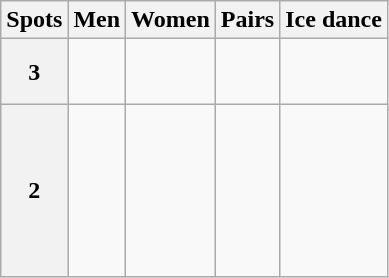<table class="wikitable unsortable" style="text-align:left;">
<tr>
<th scope="col">Spots</th>
<th scope="col">Men</th>
<th scope="col">Women</th>
<th scope="col">Pairs</th>
<th scope="col">Ice dance</th>
</tr>
<tr>
<th scope="row">3</th>
<td valign="top"></td>
<td valign="top"><br></td>
<td valign="top"><br><br></td>
<td valign="top"></td>
</tr>
<tr>
<th scope="row">2</th>
<td valign="top"><br><br><br><br><br><br></td>
<td valign="top"><br><br><br><br><br></td>
<td valign="top"><br><br><br></td>
<td valign="top"><br><br><br><br><br></td>
</tr>
</table>
